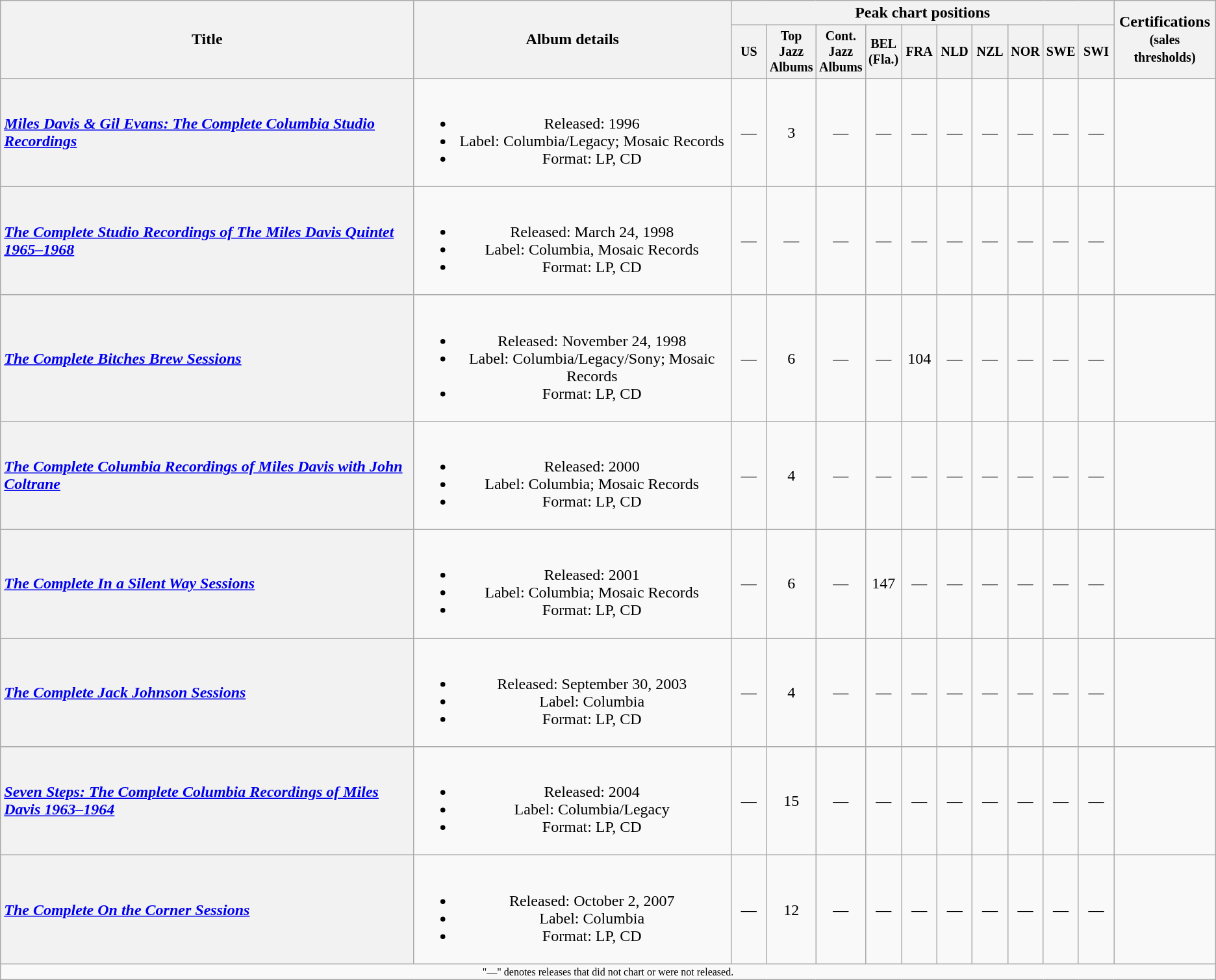<table class="wikitable plainrowheaders" style="text-align:center">
<tr>
<th rowspan="2" scope="col">Title</th>
<th rowspan="2" scope="col">Album details</th>
<th colspan="10" scope="col">Peak chart positions</th>
<th rowspan="2" scope="col">Certifications<br><small>(sales thresholds)</small></th>
</tr>
<tr style="font-size:smaller;">
<th width="30">US<br></th>
<th width="30">Top <br>Jazz Albums<br></th>
<th width="30">Cont. <br>Jazz Albums<br></th>
<th width="30">BEL (Fla.)<br></th>
<th width="30">FRA<br></th>
<th width="30">NLD<br></th>
<th width="30">NZL<br></th>
<th width="30">NOR<br></th>
<th width="30">SWE<br></th>
<th width="30">SWI<br></th>
</tr>
<tr>
<th scope="row" style="text-align:left"><em><a href='#'>Miles Davis & Gil Evans: The Complete Columbia Studio Recordings</a></em></th>
<td><br><ul><li>Released: 1996</li><li>Label: Columbia/Legacy; Mosaic Records</li><li>Format: LP, CD</li></ul></td>
<td>—</td>
<td>3</td>
<td>—</td>
<td>—</td>
<td>—</td>
<td>—</td>
<td>—</td>
<td>—</td>
<td>—</td>
<td>—</td>
<td></td>
</tr>
<tr>
<th scope="row" style="text-align:left"><em><a href='#'>The Complete Studio Recordings of The Miles Davis Quintet 1965–1968</a></em></th>
<td><br><ul><li>Released: March 24, 1998</li><li>Label: Columbia, Mosaic Records</li><li>Format: LP, CD</li></ul></td>
<td>—</td>
<td>—</td>
<td>—</td>
<td>—</td>
<td>—</td>
<td>—</td>
<td>—</td>
<td>—</td>
<td>—</td>
<td>—</td>
<td></td>
</tr>
<tr>
<th scope="row" style="text-align:left"><em><a href='#'>The Complete Bitches Brew Sessions</a></em></th>
<td><br><ul><li>Released: November 24, 1998</li><li>Label: Columbia/Legacy/Sony; Mosaic Records</li><li>Format: LP, CD</li></ul></td>
<td>—</td>
<td>6</td>
<td>—</td>
<td>—</td>
<td>104</td>
<td>—</td>
<td>—</td>
<td>—</td>
<td>—</td>
<td>—</td>
<td></td>
</tr>
<tr>
<th scope="row" style="text-align:left"><em><a href='#'>The Complete Columbia Recordings of Miles Davis with John Coltrane</a></em></th>
<td><br><ul><li>Released: 2000</li><li>Label: Columbia; Mosaic Records</li><li>Format: LP, CD</li></ul></td>
<td>—</td>
<td>4</td>
<td>—</td>
<td>—</td>
<td>—</td>
<td>—</td>
<td>—</td>
<td>—</td>
<td>—</td>
<td>—</td>
<td></td>
</tr>
<tr>
<th scope="row" style="text-align:left"><em><a href='#'>The Complete In a Silent Way Sessions</a></em></th>
<td><br><ul><li>Released: 2001</li><li>Label: Columbia; Mosaic Records</li><li>Format: LP, CD</li></ul></td>
<td>—</td>
<td>6</td>
<td>—</td>
<td>147</td>
<td>—</td>
<td>—</td>
<td>—</td>
<td>—</td>
<td>—</td>
<td>—</td>
<td></td>
</tr>
<tr>
<th scope="row" style="text-align:left"><em><a href='#'>The Complete Jack Johnson Sessions</a></em></th>
<td><br><ul><li>Released: September 30, 2003</li><li>Label: Columbia</li><li>Format: LP, CD</li></ul></td>
<td>—</td>
<td>4</td>
<td>—</td>
<td>—</td>
<td>—</td>
<td>—</td>
<td>—</td>
<td>—</td>
<td>—</td>
<td>—</td>
<td></td>
</tr>
<tr>
<th scope="row" style="text-align:left"><em><a href='#'>Seven Steps: The Complete Columbia Recordings of Miles Davis 1963–1964</a></em></th>
<td><br><ul><li>Released: 2004</li><li>Label: Columbia/Legacy</li><li>Format: LP, CD</li></ul></td>
<td>—</td>
<td>15</td>
<td>—</td>
<td>—</td>
<td>—</td>
<td>—</td>
<td>—</td>
<td>—</td>
<td>—</td>
<td>—</td>
<td></td>
</tr>
<tr>
<th scope="row" style="text-align:left"><em><a href='#'>The Complete On the Corner Sessions</a></em></th>
<td><br><ul><li>Released: October 2, 2007</li><li>Label: Columbia</li><li>Format: LP, CD</li></ul></td>
<td>—</td>
<td>12</td>
<td>—</td>
<td>—</td>
<td>—</td>
<td>—</td>
<td>—</td>
<td>—</td>
<td>—</td>
<td>—</td>
<td></td>
</tr>
<tr>
<td colspan="24" style="font-size:8pt; text-align:center;">"—" denotes releases that did not chart or were not released.</td>
</tr>
</table>
